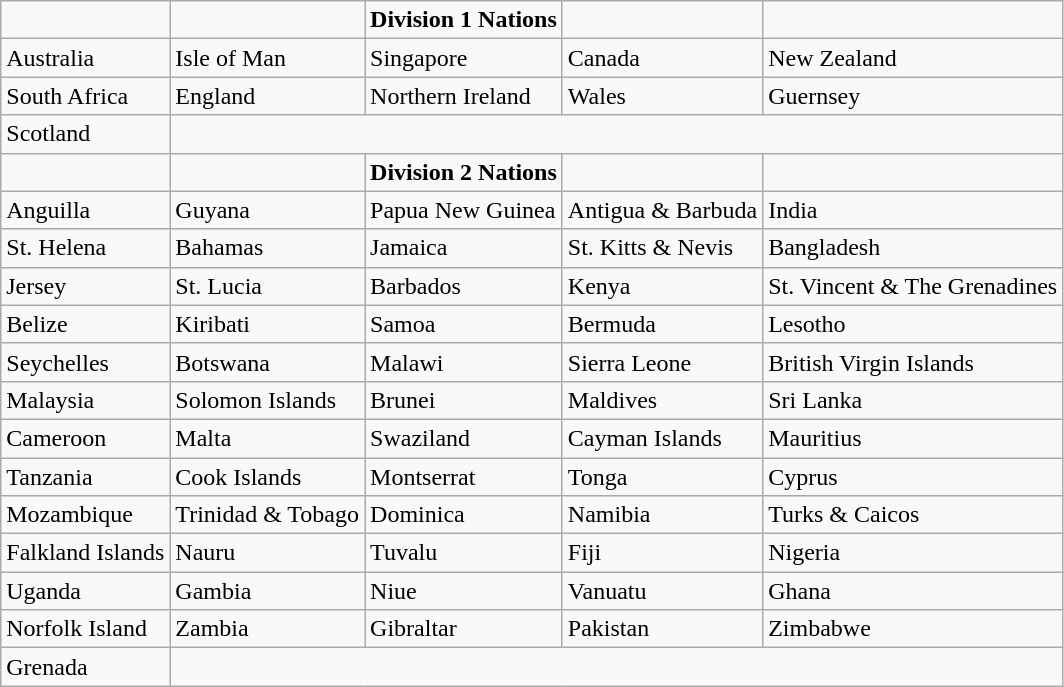<table class="wikitable">
<tr>
<td></td>
<td></td>
<td><strong>Division 1 Nations</strong></td>
<td></td>
<td></td>
</tr>
<tr>
<td>Australia</td>
<td>Isle of Man</td>
<td>Singapore</td>
<td>Canada</td>
<td>New Zealand</td>
</tr>
<tr>
<td>South Africa</td>
<td>England</td>
<td>Northern Ireland</td>
<td>Wales</td>
<td>Guernsey</td>
</tr>
<tr>
<td>Scotland</td>
</tr>
<tr>
<td></td>
<td></td>
<td><strong>Division 2 Nations</strong></td>
<td></td>
<td></td>
</tr>
<tr>
<td>Anguilla</td>
<td>Guyana</td>
<td>Papua New Guinea</td>
<td>Antigua & Barbuda</td>
<td>India</td>
</tr>
<tr>
<td>St. Helena</td>
<td>Bahamas</td>
<td>Jamaica</td>
<td>St. Kitts & Nevis</td>
<td>Bangladesh</td>
</tr>
<tr>
<td>Jersey</td>
<td>St. Lucia</td>
<td>Barbados</td>
<td>Kenya</td>
<td>St. Vincent & The Grenadines</td>
</tr>
<tr>
<td>Belize</td>
<td>Kiribati</td>
<td>Samoa</td>
<td>Bermuda</td>
<td>Lesotho</td>
</tr>
<tr>
<td>Seychelles</td>
<td>Botswana</td>
<td>Malawi</td>
<td>Sierra Leone</td>
<td>British Virgin Islands</td>
</tr>
<tr>
<td>Malaysia</td>
<td>Solomon Islands</td>
<td>Brunei</td>
<td>Maldives</td>
<td>Sri Lanka</td>
</tr>
<tr>
<td>Cameroon</td>
<td>Malta</td>
<td>Swaziland</td>
<td>Cayman Islands</td>
<td>Mauritius</td>
</tr>
<tr>
<td>Tanzania</td>
<td>Cook Islands</td>
<td>Montserrat</td>
<td>Tonga</td>
<td>Cyprus</td>
</tr>
<tr>
<td>Mozambique</td>
<td>Trinidad & Tobago</td>
<td>Dominica</td>
<td>Namibia</td>
<td>Turks & Caicos</td>
</tr>
<tr>
<td>Falkland Islands</td>
<td>Nauru</td>
<td>Tuvalu</td>
<td>Fiji</td>
<td>Nigeria</td>
</tr>
<tr>
<td>Uganda</td>
<td>Gambia</td>
<td>Niue</td>
<td>Vanuatu</td>
<td>Ghana</td>
</tr>
<tr>
<td>Norfolk Island</td>
<td>Zambia</td>
<td>Gibraltar</td>
<td>Pakistan</td>
<td>Zimbabwe</td>
</tr>
<tr>
<td>Grenada</td>
</tr>
</table>
